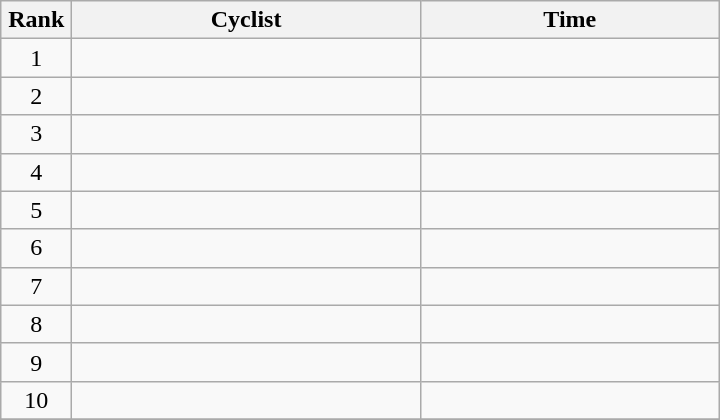<table class="wikitable" style="width:30em;margin-bottom:0;">
<tr>
<th>Rank</th>
<th>Cyclist</th>
<th>Time</th>
</tr>
<tr>
<td style="width:40px; text-align:center;">1</td>
<td style="width:225px;"></td>
<td align="right"></td>
</tr>
<tr>
<td style="text-align:center;">2</td>
<td></td>
<td align="right"></td>
</tr>
<tr>
<td style="text-align:center;">3</td>
<td></td>
<td align="right"></td>
</tr>
<tr>
<td style="text-align:center;">4</td>
<td></td>
<td align="right"></td>
</tr>
<tr>
<td style="text-align:center;">5</td>
<td></td>
<td align="right"></td>
</tr>
<tr>
<td style="text-align:center;">6</td>
<td></td>
<td align="right"></td>
</tr>
<tr>
<td style="text-align:center;">7</td>
<td></td>
<td align="right"></td>
</tr>
<tr>
<td style="text-align:center;">8</td>
<td></td>
<td align="right"></td>
</tr>
<tr>
<td style="text-align:center;">9</td>
<td></td>
<td align="right"></td>
</tr>
<tr>
<td style="text-align:center;">10</td>
<td></td>
<td align="right"></td>
</tr>
<tr>
</tr>
</table>
